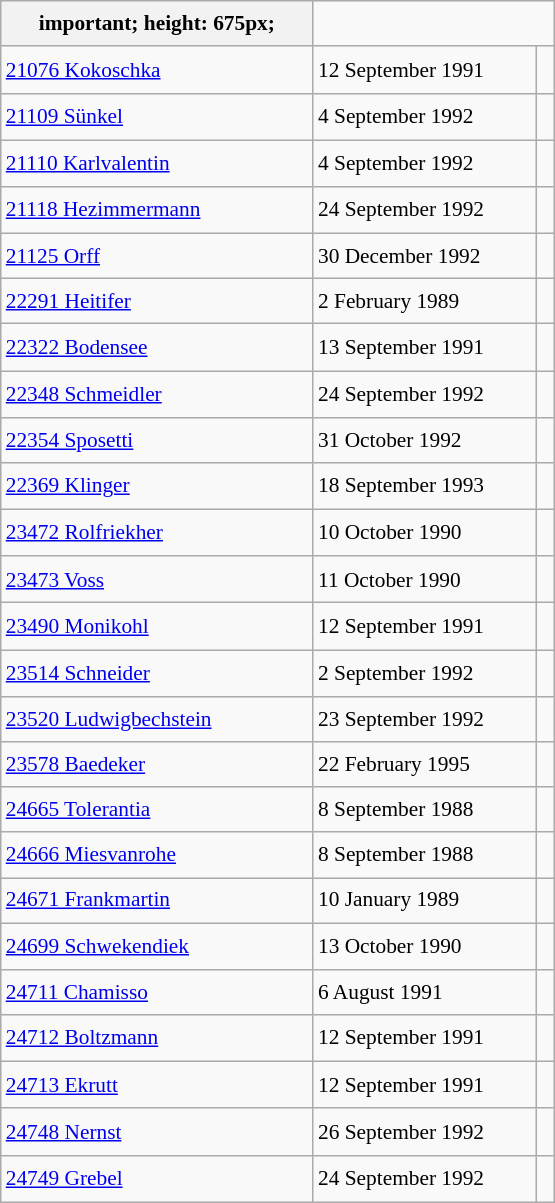<table class="wikitable" style="font-size: 89%; float: left; width: 26em; margin-right: 1em; line-height: 1.65em">
<tr>
<th>important; height: 675px;</th>
</tr>
<tr>
<td><a href='#'>21076 Kokoschka</a></td>
<td>12 September 1991</td>
<td><small></small> </td>
</tr>
<tr>
<td><a href='#'>21109 Sünkel</a></td>
<td>4 September 1992</td>
<td><small></small> </td>
</tr>
<tr>
<td><a href='#'>21110 Karlvalentin</a></td>
<td>4 September 1992</td>
<td><small></small> </td>
</tr>
<tr>
<td><a href='#'>21118 Hezimmermann</a></td>
<td>24 September 1992</td>
<td><small></small> </td>
</tr>
<tr>
<td><a href='#'>21125 Orff</a></td>
<td>30 December 1992</td>
<td><small></small></td>
</tr>
<tr>
<td><a href='#'>22291 Heitifer</a></td>
<td>2 February 1989</td>
<td><small></small></td>
</tr>
<tr>
<td><a href='#'>22322 Bodensee</a></td>
<td>13 September 1991</td>
<td><small></small> </td>
</tr>
<tr>
<td><a href='#'>22348 Schmeidler</a></td>
<td>24 September 1992</td>
<td><small></small> </td>
</tr>
<tr>
<td><a href='#'>22354 Sposetti</a></td>
<td>31 October 1992</td>
<td><small></small></td>
</tr>
<tr>
<td><a href='#'>22369 Klinger</a></td>
<td>18 September 1993</td>
<td><small></small> </td>
</tr>
<tr>
<td><a href='#'>23472 Rolfriekher</a></td>
<td>10 October 1990</td>
<td><small></small> </td>
</tr>
<tr>
<td><a href='#'>23473 Voss</a></td>
<td>11 October 1990</td>
<td><small></small> </td>
</tr>
<tr>
<td><a href='#'>23490 Monikohl</a></td>
<td>12 September 1991</td>
<td><small></small> </td>
</tr>
<tr>
<td><a href='#'>23514 Schneider</a></td>
<td>2 September 1992</td>
<td><small></small> </td>
</tr>
<tr>
<td><a href='#'>23520 Ludwigbechstein</a></td>
<td>23 September 1992</td>
<td><small></small></td>
</tr>
<tr>
<td><a href='#'>23578 Baedeker</a></td>
<td>22 February 1995</td>
<td><small></small></td>
</tr>
<tr>
<td><a href='#'>24665 Tolerantia</a></td>
<td>8 September 1988</td>
<td><small></small></td>
</tr>
<tr>
<td><a href='#'>24666 Miesvanrohe</a></td>
<td>8 September 1988</td>
<td><small></small></td>
</tr>
<tr>
<td><a href='#'>24671 Frankmartin</a></td>
<td>10 January 1989</td>
<td><small></small></td>
</tr>
<tr>
<td><a href='#'>24699 Schwekendiek</a></td>
<td>13 October 1990</td>
<td><small></small> </td>
</tr>
<tr>
<td><a href='#'>24711 Chamisso</a></td>
<td>6 August 1991</td>
<td><small></small></td>
</tr>
<tr>
<td><a href='#'>24712 Boltzmann</a></td>
<td>12 September 1991</td>
<td><small></small> </td>
</tr>
<tr>
<td><a href='#'>24713 Ekrutt</a></td>
<td>12 September 1991</td>
<td><small></small> </td>
</tr>
<tr>
<td><a href='#'>24748 Nernst</a></td>
<td>26 September 1992</td>
<td><small></small> </td>
</tr>
<tr>
<td><a href='#'>24749 Grebel</a></td>
<td>24 September 1992</td>
<td><small></small> </td>
</tr>
</table>
